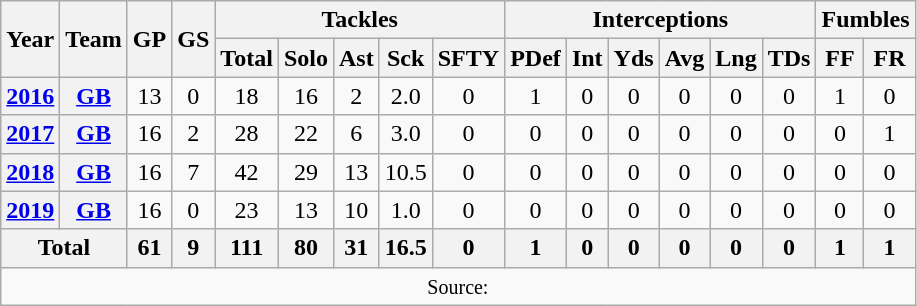<table class="wikitable" style="text-align: center;">
<tr>
<th rowspan=2>Year</th>
<th rowspan=2>Team</th>
<th rowspan=2>GP</th>
<th rowspan=2>GS</th>
<th colspan=5>Tackles</th>
<th colspan=6>Interceptions</th>
<th colspan=2>Fumbles</th>
</tr>
<tr>
<th>Total</th>
<th>Solo</th>
<th>Ast</th>
<th>Sck</th>
<th>SFTY</th>
<th>PDef</th>
<th>Int</th>
<th>Yds</th>
<th>Avg</th>
<th>Lng</th>
<th>TDs</th>
<th>FF</th>
<th>FR</th>
</tr>
<tr>
<th><a href='#'>2016</a></th>
<th><a href='#'>GB</a></th>
<td>13</td>
<td>0</td>
<td>18</td>
<td>16</td>
<td>2</td>
<td>2.0</td>
<td>0</td>
<td>1</td>
<td>0</td>
<td>0</td>
<td>0</td>
<td>0</td>
<td>0</td>
<td>1</td>
<td>0</td>
</tr>
<tr>
<th><a href='#'>2017</a></th>
<th><a href='#'>GB</a></th>
<td>16</td>
<td>2</td>
<td>28</td>
<td>22</td>
<td>6</td>
<td>3.0</td>
<td>0</td>
<td>0</td>
<td>0</td>
<td>0</td>
<td>0</td>
<td>0</td>
<td>0</td>
<td>0</td>
<td>1</td>
</tr>
<tr>
<th><a href='#'>2018</a></th>
<th><a href='#'>GB</a></th>
<td>16</td>
<td>7</td>
<td>42</td>
<td>29</td>
<td>13</td>
<td>10.5</td>
<td>0</td>
<td>0</td>
<td>0</td>
<td>0</td>
<td>0</td>
<td>0</td>
<td>0</td>
<td>0</td>
<td>0</td>
</tr>
<tr>
<th><a href='#'>2019</a></th>
<th><a href='#'>GB</a></th>
<td>16</td>
<td>0</td>
<td>23</td>
<td>13</td>
<td>10</td>
<td>1.0</td>
<td>0</td>
<td>0</td>
<td>0</td>
<td>0</td>
<td>0</td>
<td>0</td>
<td>0</td>
<td>0</td>
<td>0</td>
</tr>
<tr>
<th colspan="2">Total</th>
<th>61</th>
<th>9</th>
<th>111</th>
<th>80</th>
<th>31</th>
<th>16.5</th>
<th>0</th>
<th>1</th>
<th>0</th>
<th>0</th>
<th>0</th>
<th>0</th>
<th>0</th>
<th>1</th>
<th>1</th>
</tr>
<tr>
<td colspan="17"><small>Source: </small></td>
</tr>
</table>
